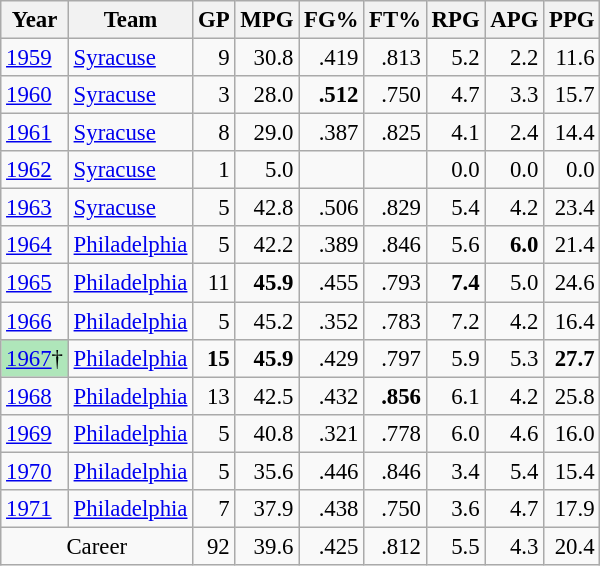<table class="wikitable sortable" style="font-size:95%; text-align:right;">
<tr>
<th>Year</th>
<th>Team</th>
<th>GP</th>
<th>MPG</th>
<th>FG%</th>
<th>FT%</th>
<th>RPG</th>
<th>APG</th>
<th>PPG</th>
</tr>
<tr>
<td style="text-align:left;"><a href='#'>1959</a></td>
<td style="text-align:left;"><a href='#'>Syracuse</a></td>
<td>9</td>
<td>30.8</td>
<td>.419</td>
<td>.813</td>
<td>5.2</td>
<td>2.2</td>
<td>11.6</td>
</tr>
<tr>
<td style="text-align:left;"><a href='#'>1960</a></td>
<td style="text-align:left;"><a href='#'>Syracuse</a></td>
<td>3</td>
<td>28.0</td>
<td><strong>.512</strong></td>
<td>.750</td>
<td>4.7</td>
<td>3.3</td>
<td>15.7</td>
</tr>
<tr>
<td style="text-align:left;"><a href='#'>1961</a></td>
<td style="text-align:left;"><a href='#'>Syracuse</a></td>
<td>8</td>
<td>29.0</td>
<td>.387</td>
<td>.825</td>
<td>4.1</td>
<td>2.4</td>
<td>14.4</td>
</tr>
<tr>
<td style="text-align:left;"><a href='#'>1962</a></td>
<td style="text-align:left;"><a href='#'>Syracuse</a></td>
<td>1</td>
<td>5.0</td>
<td></td>
<td></td>
<td>0.0</td>
<td>0.0</td>
<td>0.0</td>
</tr>
<tr>
<td style="text-align:left;"><a href='#'>1963</a></td>
<td style="text-align:left;"><a href='#'>Syracuse</a></td>
<td>5</td>
<td>42.8</td>
<td>.506</td>
<td>.829</td>
<td>5.4</td>
<td>4.2</td>
<td>23.4</td>
</tr>
<tr>
<td style="text-align:left;"><a href='#'>1964</a></td>
<td style="text-align:left;"><a href='#'>Philadelphia</a></td>
<td>5</td>
<td>42.2</td>
<td>.389</td>
<td>.846</td>
<td>5.6</td>
<td><strong>6.0</strong></td>
<td>21.4</td>
</tr>
<tr>
<td style="text-align:left;"><a href='#'>1965</a></td>
<td style="text-align:left;"><a href='#'>Philadelphia</a></td>
<td>11</td>
<td><strong>45.9</strong></td>
<td>.455</td>
<td>.793</td>
<td><strong>7.4</strong></td>
<td>5.0</td>
<td>24.6</td>
</tr>
<tr>
<td style="text-align:left;"><a href='#'>1966</a></td>
<td style="text-align:left;"><a href='#'>Philadelphia</a></td>
<td>5</td>
<td>45.2</td>
<td>.352</td>
<td>.783</td>
<td>7.2</td>
<td>4.2</td>
<td>16.4</td>
</tr>
<tr>
<td style="text-align:left;background:#afe6ba;"><a href='#'>1967</a>†</td>
<td style="text-align:left;"><a href='#'>Philadelphia</a></td>
<td><strong>15</strong></td>
<td><strong>45.9</strong></td>
<td>.429</td>
<td>.797</td>
<td>5.9</td>
<td>5.3</td>
<td><strong>27.7</strong></td>
</tr>
<tr>
<td style="text-align:left;"><a href='#'>1968</a></td>
<td style="text-align:left;"><a href='#'>Philadelphia</a></td>
<td>13</td>
<td>42.5</td>
<td>.432</td>
<td><strong>.856</strong></td>
<td>6.1</td>
<td>4.2</td>
<td>25.8</td>
</tr>
<tr>
<td style="text-align:left;"><a href='#'>1969</a></td>
<td style="text-align:left;"><a href='#'>Philadelphia</a></td>
<td>5</td>
<td>40.8</td>
<td>.321</td>
<td>.778</td>
<td>6.0</td>
<td>4.6</td>
<td>16.0</td>
</tr>
<tr>
<td style="text-align:left;"><a href='#'>1970</a></td>
<td style="text-align:left;"><a href='#'>Philadelphia</a></td>
<td>5</td>
<td>35.6</td>
<td>.446</td>
<td>.846</td>
<td>3.4</td>
<td>5.4</td>
<td>15.4</td>
</tr>
<tr>
<td style="text-align:left;"><a href='#'>1971</a></td>
<td style="text-align:left;"><a href='#'>Philadelphia</a></td>
<td>7</td>
<td>37.9</td>
<td>.438</td>
<td>.750</td>
<td>3.6</td>
<td>4.7</td>
<td>17.9</td>
</tr>
<tr class="sortbottom">
<td colspan="2" style="text-align:center;">Career</td>
<td>92</td>
<td>39.6</td>
<td>.425</td>
<td>.812</td>
<td>5.5</td>
<td>4.3</td>
<td>20.4</td>
</tr>
</table>
